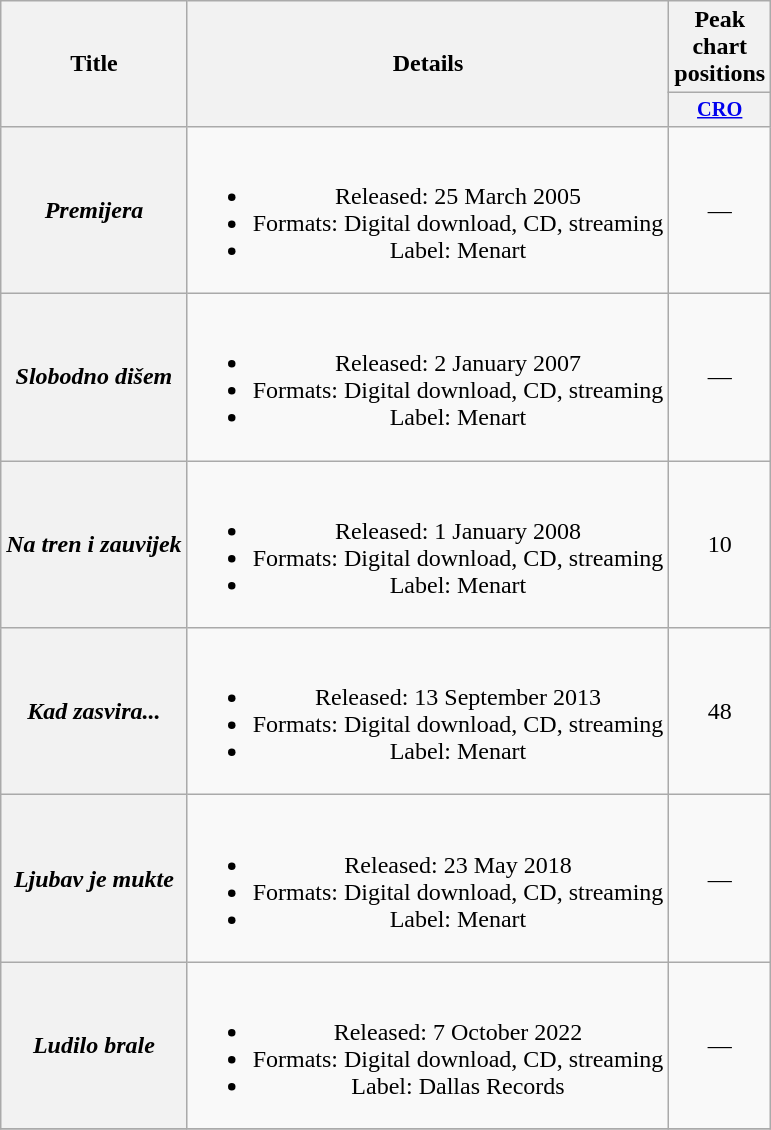<table class="wikitable plainrowheaders" style="text-align:center;">
<tr>
<th scope="col" rowspan="2">Title</th>
<th scope="col" rowspan="2">Details</th>
<th scope="col" colspan="1">Peak chart positions</th>
</tr>
<tr>
<th scope="col" style="width:3em;font-size:85%;"><a href='#'>CRO</a><br></th>
</tr>
<tr>
<th scope="row"><em>Premijera</em></th>
<td><br><ul><li>Released: 25 March 2005</li><li>Formats: Digital download, CD, streaming</li><li>Label: Menart</li></ul></td>
<td>—</td>
</tr>
<tr>
<th scope="row"><em>Slobodno dišem</em></th>
<td><br><ul><li>Released: 2 January 2007</li><li>Formats: Digital download, CD, streaming</li><li>Label: Menart</li></ul></td>
<td>—</td>
</tr>
<tr>
<th scope="row"><em>Na tren i zauvijek</em></th>
<td><br><ul><li>Released: 1 January 2008</li><li>Formats: Digital download, CD, streaming</li><li>Label: Menart</li></ul></td>
<td>10</td>
</tr>
<tr>
<th scope="row"><em>Kad zasvira...</em></th>
<td><br><ul><li>Released: 13 September 2013</li><li>Formats: Digital download, CD, streaming</li><li>Label: Menart</li></ul></td>
<td>48</td>
</tr>
<tr>
<th scope="row"><em>Ljubav je mukte</em></th>
<td><br><ul><li>Released: 23 May 2018</li><li>Formats: Digital download, CD, streaming</li><li>Label: Menart</li></ul></td>
<td>—</td>
</tr>
<tr>
<th scope="row"><em>Ludilo brale</em></th>
<td><br><ul><li>Released: 7 October 2022</li><li>Formats: Digital download, CD, streaming</li><li>Label: Dallas Records</li></ul></td>
<td>—</td>
</tr>
<tr>
</tr>
</table>
